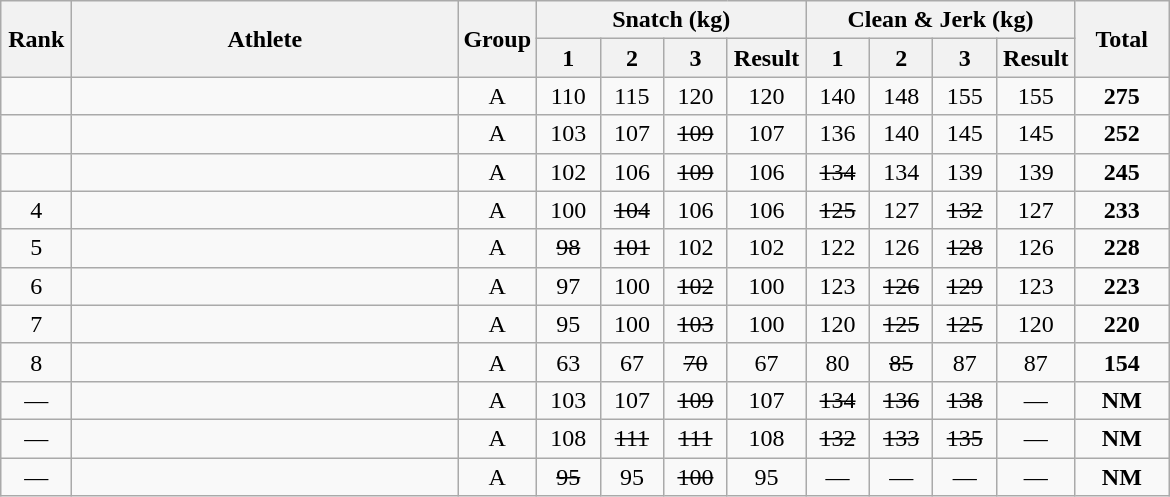<table class = "wikitable" style="text-align:center;">
<tr>
<th rowspan=2 width=40>Rank</th>
<th rowspan=2 width=250>Athlete</th>
<th rowspan=2 width=40>Group</th>
<th colspan=4>Snatch (kg)</th>
<th colspan=4>Clean & Jerk (kg)</th>
<th rowspan=2 width=55>Total</th>
</tr>
<tr>
<th width=35>1</th>
<th width=35>2</th>
<th width=35>3</th>
<th width=45>Result</th>
<th width=35>1</th>
<th width=35>2</th>
<th width=35>3</th>
<th width=45>Result</th>
</tr>
<tr>
<td></td>
<td align=left></td>
<td>A</td>
<td>110</td>
<td>115</td>
<td>120</td>
<td>120</td>
<td>140</td>
<td>148</td>
<td>155</td>
<td>155</td>
<td><strong>275</strong></td>
</tr>
<tr>
<td></td>
<td align=left></td>
<td>A</td>
<td>103</td>
<td>107</td>
<td><s>109</s></td>
<td>107</td>
<td>136</td>
<td>140</td>
<td>145</td>
<td>145</td>
<td><strong>252</strong></td>
</tr>
<tr>
<td></td>
<td align=left></td>
<td>A</td>
<td>102</td>
<td>106</td>
<td><s>109</s></td>
<td>106</td>
<td><s>134</s></td>
<td>134</td>
<td>139</td>
<td>139</td>
<td><strong>245</strong></td>
</tr>
<tr>
<td>4</td>
<td align=left></td>
<td>A</td>
<td>100</td>
<td><s>104</s></td>
<td>106</td>
<td>106</td>
<td><s>125</s></td>
<td>127</td>
<td><s>132</s></td>
<td>127</td>
<td><strong>233</strong></td>
</tr>
<tr>
<td>5</td>
<td align=left></td>
<td>A</td>
<td><s>98</s></td>
<td><s>101</s></td>
<td>102</td>
<td>102</td>
<td>122</td>
<td>126</td>
<td><s>128</s></td>
<td>126</td>
<td><strong>228</strong></td>
</tr>
<tr>
<td>6</td>
<td align=left></td>
<td>A</td>
<td>97</td>
<td>100</td>
<td><s>102</s></td>
<td>100</td>
<td>123</td>
<td><s>126</s></td>
<td><s>129</s></td>
<td>123</td>
<td><strong>223</strong></td>
</tr>
<tr>
<td>7</td>
<td align=left></td>
<td>A</td>
<td>95</td>
<td>100</td>
<td><s>103</s></td>
<td>100</td>
<td>120</td>
<td><s>125</s></td>
<td><s>125</s></td>
<td>120</td>
<td><strong>220</strong></td>
</tr>
<tr>
<td>8</td>
<td align=left></td>
<td>A</td>
<td>63</td>
<td>67</td>
<td><s>70</s></td>
<td>67</td>
<td>80</td>
<td><s>85</s></td>
<td>87</td>
<td>87</td>
<td><strong>154</strong></td>
</tr>
<tr>
<td>—</td>
<td align=left></td>
<td>A</td>
<td>103</td>
<td>107</td>
<td><s>109</s></td>
<td>107</td>
<td><s>134</s></td>
<td><s>136</s></td>
<td><s>138</s></td>
<td>—</td>
<td><strong>NM</strong></td>
</tr>
<tr>
<td>—</td>
<td align=left></td>
<td>A</td>
<td>108</td>
<td><s>111</s></td>
<td><s>111</s></td>
<td>108</td>
<td><s>132</s></td>
<td><s>133</s></td>
<td><s>135</s></td>
<td>—</td>
<td><strong>NM</strong></td>
</tr>
<tr>
<td>—</td>
<td align=left></td>
<td>A</td>
<td><s>95</s></td>
<td>95</td>
<td><s>100</s></td>
<td>95</td>
<td>—</td>
<td>—</td>
<td>—</td>
<td>—</td>
<td><strong>NM</strong></td>
</tr>
</table>
